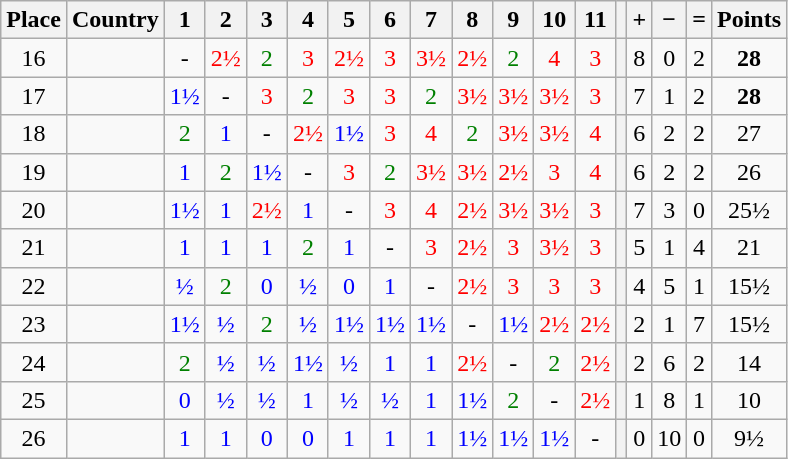<table class="wikitable" style="text-align:center">
<tr>
<th>Place</th>
<th>Country</th>
<th>1</th>
<th>2</th>
<th>3</th>
<th>4</th>
<th>5</th>
<th>6</th>
<th>7</th>
<th>8</th>
<th>9</th>
<th>10</th>
<th>11</th>
<th></th>
<th>+</th>
<th>−</th>
<th>=</th>
<th>Points</th>
</tr>
<tr>
<td>16</td>
<td style="text-align: left"></td>
<td>-</td>
<td style="color: red;">2½</td>
<td style="color: green">2</td>
<td style="color: red;">3</td>
<td style="color: red;">2½</td>
<td style="color: red;">3</td>
<td style="color: red;">3½</td>
<td style="color: red;">2½</td>
<td style="color: green">2</td>
<td style="color: red;">4</td>
<td style="color: red;">3</td>
<th></th>
<td>8</td>
<td>0</td>
<td>2</td>
<td><strong>28</strong></td>
</tr>
<tr>
<td>17</td>
<td style="text-align: left"></td>
<td style="color: blue;">1½</td>
<td>-</td>
<td style="color: red;">3</td>
<td style="color: green">2</td>
<td style="color: red;">3</td>
<td style="color: red;">3</td>
<td style="color: green">2</td>
<td style="color: red;">3½</td>
<td style="color: red;">3½</td>
<td style="color: red;">3½</td>
<td style="color: red;">3</td>
<th></th>
<td>7</td>
<td>1</td>
<td>2</td>
<td><strong>28</strong></td>
</tr>
<tr>
<td>18</td>
<td style="text-align: left"></td>
<td style="color: green">2</td>
<td style="color: blue;">1</td>
<td>-</td>
<td style="color: red;">2½</td>
<td style="color: blue;">1½</td>
<td style="color: red;">3</td>
<td style="color: red;">4</td>
<td style="color: green">2</td>
<td style="color: red;">3½</td>
<td style="color: red;">3½</td>
<td style="color: red;">4</td>
<th></th>
<td>6</td>
<td>2</td>
<td>2</td>
<td>27</td>
</tr>
<tr>
<td>19</td>
<td style="text-align: left"></td>
<td style="color: blue;">1</td>
<td style="color: green">2</td>
<td style="color: blue;">1½</td>
<td>-</td>
<td style="color: red;">3</td>
<td style="color: green">2</td>
<td style="color: red;">3½</td>
<td style="color: red;">3½</td>
<td style="color: red;">2½</td>
<td style="color: red;">3</td>
<td style="color: red;">4</td>
<th></th>
<td>6</td>
<td>2</td>
<td>2</td>
<td>26</td>
</tr>
<tr>
<td>20</td>
<td style="text-align: left"></td>
<td style="color: blue;">1½</td>
<td style="color: blue;">1</td>
<td style="color: red;">2½</td>
<td style="color: blue;">1</td>
<td>-</td>
<td style="color: red;">3</td>
<td style="color: red;">4</td>
<td style="color: red;">2½</td>
<td style="color: red;">3½</td>
<td style="color: red;">3½</td>
<td style="color: red;">3</td>
<th></th>
<td>7</td>
<td>3</td>
<td>0</td>
<td>25½</td>
</tr>
<tr>
<td>21</td>
<td style="text-align: left"></td>
<td style="color: blue;">1</td>
<td style="color: blue;">1</td>
<td style="color: blue;">1</td>
<td style="color: green">2</td>
<td style="color: blue;">1</td>
<td>-</td>
<td style="color: red;">3</td>
<td style="color: red;">2½</td>
<td style="color: red;">3</td>
<td style="color: red;">3½</td>
<td style="color: red;">3</td>
<th></th>
<td>5</td>
<td>1</td>
<td>4</td>
<td>21</td>
</tr>
<tr>
<td>22</td>
<td style="text-align: left"></td>
<td style="color: blue;">½</td>
<td style="color: green">2</td>
<td style="color: blue;">0</td>
<td style="color: blue;">½</td>
<td style="color: blue;">0</td>
<td style="color: blue;">1</td>
<td>-</td>
<td style="color: red;">2½</td>
<td style="color: red;">3</td>
<td style="color: red;">3</td>
<td style="color: red;">3</td>
<th></th>
<td>4</td>
<td>5</td>
<td>1</td>
<td>15½</td>
</tr>
<tr>
<td>23</td>
<td style="text-align: left"></td>
<td style="color: blue;">1½</td>
<td style="color: blue;">½</td>
<td style="color: green">2</td>
<td style="color: blue;">½</td>
<td style="color: blue;">1½</td>
<td style="color: blue;">1½</td>
<td style="color: blue;">1½</td>
<td>-</td>
<td style="color: blue;">1½</td>
<td style="color: red;">2½</td>
<td style="color: red;">2½</td>
<th></th>
<td>2</td>
<td>1</td>
<td>7</td>
<td>15½</td>
</tr>
<tr>
<td>24</td>
<td style="text-align: left"></td>
<td style="color: green">2</td>
<td style="color: blue;">½</td>
<td style="color: blue;">½</td>
<td style="color: blue;">1½</td>
<td style="color: blue;">½</td>
<td style="color: blue;">1</td>
<td style="color: blue;">1</td>
<td style="color: red;">2½</td>
<td>-</td>
<td style="color: green">2</td>
<td style="color: red;">2½</td>
<th></th>
<td>2</td>
<td>6</td>
<td>2</td>
<td>14</td>
</tr>
<tr>
<td>25</td>
<td style="text-align: left"></td>
<td style="color: blue;">0</td>
<td style="color: blue;">½</td>
<td style="color: blue;">½</td>
<td style="color: blue;">1</td>
<td style="color: blue;">½</td>
<td style="color: blue;">½</td>
<td style="color: blue;">1</td>
<td style="color: blue;">1½</td>
<td style="color: green">2</td>
<td>-</td>
<td style="color: red;">2½</td>
<th></th>
<td>1</td>
<td>8</td>
<td>1</td>
<td>10</td>
</tr>
<tr>
<td>26</td>
<td style="text-align: left"></td>
<td style="color: blue;">1</td>
<td style="color: blue;">1</td>
<td style="color: blue;">0</td>
<td style="color: blue;">0</td>
<td style="color: blue;">1</td>
<td style="color: blue;">1</td>
<td style="color: blue;">1</td>
<td style="color: blue;">1½</td>
<td style="color: blue;">1½</td>
<td style="color: blue;">1½</td>
<td>-</td>
<th></th>
<td>0</td>
<td>10</td>
<td>0</td>
<td>9½</td>
</tr>
</table>
